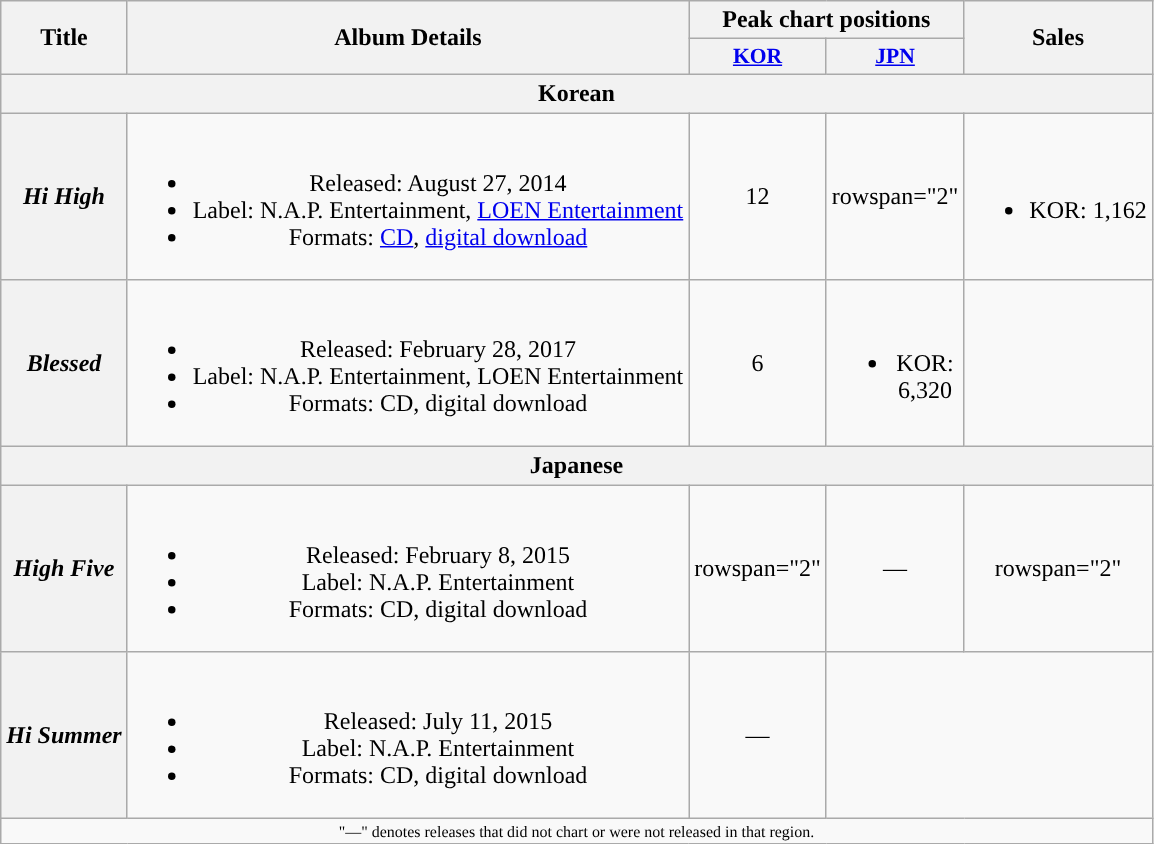<table class="wikitable plainrowheaders" style="text-align:center;">
<tr>
<th scope="col" rowspan="2">Title</th>
<th scope="col" rowspan="2">Album Details</th>
<th scope="col" colspan="2">Peak chart positions</th>
<th scope="col" rowspan="2">Sales</th>
</tr>
<tr>
<th scope="col" style="width:3.5em;font-size:90%;"><a href='#'>KOR</a><br></th>
<th scope="col" style="width:3.5em;font-size:90%;"><a href='#'>JPN</a><br></th>
</tr>
<tr>
<th scope="col" colspan="5">Korean</th>
</tr>
<tr>
<th scope="row"><em>Hi High</em></th>
<td><br><ul><li>Released: August 27, 2014</li><li>Label: N.A.P. Entertainment, <a href='#'>LOEN Entertainment</a></li><li>Formats: <a href='#'>CD</a>, <a href='#'>digital download</a></li></ul></td>
<td>12</td>
<td>rowspan="2" </td>
<td><br><ul><li>KOR: 1,162</li></ul></td>
</tr>
<tr>
<th scope="row"><em>Blessed</em></th>
<td><br><ul><li>Released: February 28, 2017</li><li>Label: N.A.P. Entertainment, LOEN Entertainment</li><li>Formats: CD, digital download</li></ul></td>
<td>6</td>
<td><br><ul><li>KOR: 6,320</li></ul></td>
</tr>
<tr>
<th scope="col" colspan="5">Japanese</th>
</tr>
<tr>
<th scope="row"><em>High Five</em></th>
<td><br><ul><li>Released: February 8, 2015</li><li>Label: N.A.P. Entertainment</li><li>Formats: CD, digital download</li></ul></td>
<td>rowspan="2" </td>
<td>—</td>
<td>rowspan="2" </td>
</tr>
<tr>
<th scope="row"><em>Hi Summer</em></th>
<td><br><ul><li>Released: July 11, 2015</li><li>Label: N.A.P. Entertainment</li><li>Formats: CD, digital download</li></ul></td>
<td>—</td>
</tr>
<tr>
<td align="center" colspan="6" style="font-size:8pt">"—" denotes releases that did not chart or were not released in that region.</td>
</tr>
</table>
